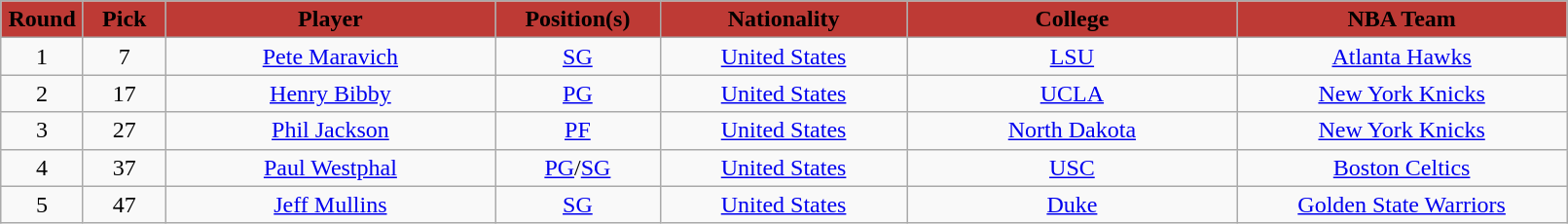<table class="wikitable sortable sortable">
<tr>
<th style="background:#BE3A35; color:#000000" width="5%">Round</th>
<th style="background:#BE3A35; color:#000000" width="5%">Pick</th>
<th style="background:#BE3A35; color:#000000" width="20%">Player</th>
<th style="background:#BE3A35; color:#000000" width="10%">Position(s)</th>
<th style="background:#BE3A35; color:#000000" width="15%">Nationality</th>
<th style="background:#BE3A35; color:#000000" width="20%">College</th>
<th style="background:#BE3A35; color:#000000" width="20%">NBA Team</th>
</tr>
<tr style="text-align: center">
<td>1</td>
<td>7</td>
<td><a href='#'>Pete Maravich</a></td>
<td><a href='#'>SG</a></td>
<td> <a href='#'>United States</a></td>
<td><a href='#'>LSU</a></td>
<td><a href='#'>Atlanta Hawks</a></td>
</tr>
<tr style="text-align: center">
<td>2</td>
<td>17</td>
<td><a href='#'>Henry Bibby</a></td>
<td><a href='#'>PG</a></td>
<td> <a href='#'>United States</a></td>
<td><a href='#'>UCLA</a></td>
<td><a href='#'>New York Knicks</a></td>
</tr>
<tr style="text-align: center">
<td>3</td>
<td>27</td>
<td><a href='#'>Phil Jackson</a></td>
<td><a href='#'>PF</a></td>
<td> <a href='#'>United States</a></td>
<td><a href='#'>North Dakota</a></td>
<td><a href='#'>New York Knicks</a></td>
</tr>
<tr style="text-align: center">
<td>4</td>
<td>37</td>
<td><a href='#'>Paul Westphal</a></td>
<td><a href='#'>PG</a>/<a href='#'>SG</a></td>
<td> <a href='#'>United States</a></td>
<td><a href='#'>USC</a></td>
<td><a href='#'>Boston Celtics</a></td>
</tr>
<tr style="text-align: center">
<td>5</td>
<td>47</td>
<td><a href='#'>Jeff Mullins</a></td>
<td><a href='#'>SG</a></td>
<td> <a href='#'>United States</a></td>
<td><a href='#'>Duke</a></td>
<td><a href='#'>Golden State Warriors</a></td>
</tr>
</table>
